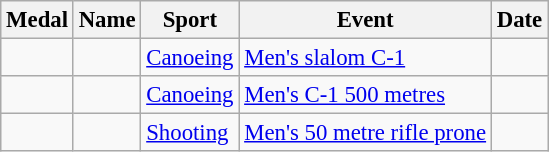<table class="wikitable sortable" style="font-size:95%">
<tr>
<th>Medal</th>
<th>Name</th>
<th>Sport</th>
<th>Event</th>
<th>Date</th>
</tr>
<tr>
<td></td>
<td></td>
<td><a href='#'>Canoeing</a></td>
<td><a href='#'>Men's slalom C-1</a></td>
<td></td>
</tr>
<tr>
<td></td>
<td></td>
<td><a href='#'>Canoeing</a></td>
<td><a href='#'>Men's C-1 500 metres</a></td>
<td></td>
</tr>
<tr>
<td></td>
<td></td>
<td><a href='#'>Shooting</a></td>
<td><a href='#'>Men's 50 metre rifle prone</a></td>
<td></td>
</tr>
</table>
